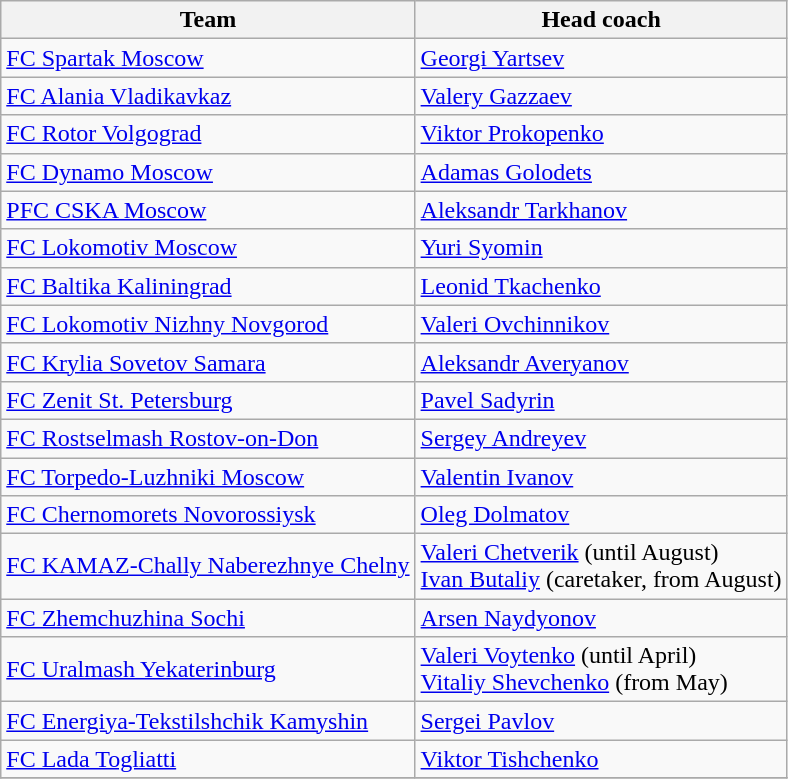<table class="wikitable">
<tr>
<th>Team</th>
<th>Head coach</th>
</tr>
<tr>
<td><a href='#'>FC Spartak Moscow</a></td>
<td><a href='#'>Georgi Yartsev</a></td>
</tr>
<tr>
<td><a href='#'>FC Alania Vladikavkaz</a></td>
<td><a href='#'>Valery Gazzaev</a></td>
</tr>
<tr>
<td><a href='#'>FC Rotor Volgograd</a></td>
<td> <a href='#'>Viktor Prokopenko</a></td>
</tr>
<tr>
<td><a href='#'>FC Dynamo Moscow</a></td>
<td><a href='#'>Adamas Golodets</a></td>
</tr>
<tr>
<td><a href='#'>PFC CSKA Moscow</a></td>
<td><a href='#'>Aleksandr Tarkhanov</a></td>
</tr>
<tr>
<td><a href='#'>FC Lokomotiv Moscow</a></td>
<td><a href='#'>Yuri Syomin</a></td>
</tr>
<tr>
<td><a href='#'>FC Baltika Kaliningrad</a></td>
<td><a href='#'>Leonid Tkachenko</a></td>
</tr>
<tr>
<td><a href='#'>FC Lokomotiv Nizhny Novgorod</a></td>
<td><a href='#'>Valeri Ovchinnikov</a></td>
</tr>
<tr>
<td><a href='#'>FC Krylia Sovetov Samara</a></td>
<td><a href='#'>Aleksandr Averyanov</a></td>
</tr>
<tr>
<td><a href='#'>FC Zenit St. Petersburg</a></td>
<td><a href='#'>Pavel Sadyrin</a></td>
</tr>
<tr>
<td><a href='#'>FC Rostselmash Rostov-on-Don</a></td>
<td><a href='#'>Sergey Andreyev</a></td>
</tr>
<tr>
<td><a href='#'>FC Torpedo-Luzhniki Moscow</a></td>
<td><a href='#'>Valentin Ivanov</a></td>
</tr>
<tr>
<td><a href='#'>FC Chernomorets Novorossiysk</a></td>
<td><a href='#'>Oleg Dolmatov</a></td>
</tr>
<tr>
<td><a href='#'>FC KAMAZ-Chally Naberezhnye Chelny</a></td>
<td><a href='#'>Valeri Chetverik</a> (until August)<br><a href='#'>Ivan Butaliy</a> (caretaker, from August)</td>
</tr>
<tr>
<td><a href='#'>FC Zhemchuzhina Sochi</a></td>
<td><a href='#'>Arsen Naydyonov</a></td>
</tr>
<tr>
<td><a href='#'>FC Uralmash Yekaterinburg</a></td>
<td><a href='#'>Valeri Voytenko</a> (until April)<br><a href='#'>Vitaliy Shevchenko</a> (from May)</td>
</tr>
<tr>
<td><a href='#'>FC Energiya-Tekstilshchik Kamyshin</a></td>
<td><a href='#'>Sergei Pavlov</a></td>
</tr>
<tr>
<td><a href='#'>FC Lada Togliatti</a></td>
<td><a href='#'>Viktor Tishchenko</a></td>
</tr>
<tr>
</tr>
</table>
